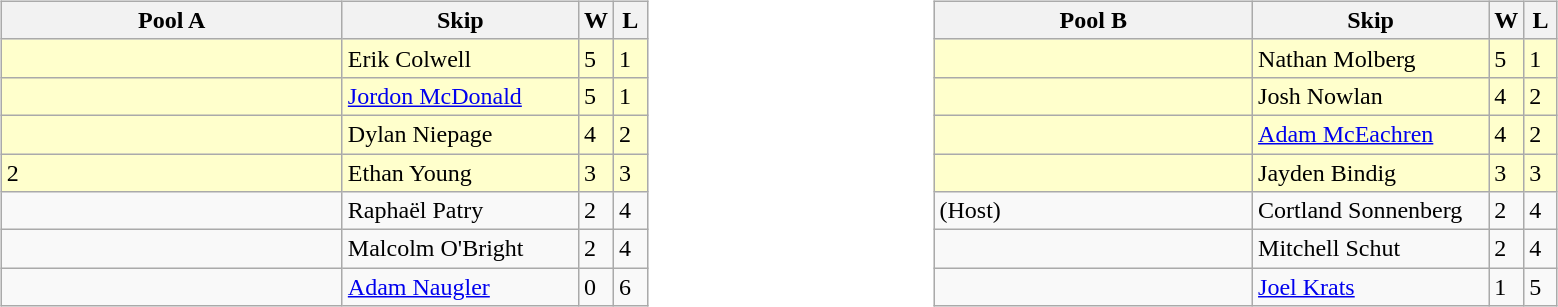<table>
<tr>
<td valign=top width=10%><br><table class="wikitable">
<tr>
<th width=220>Pool A</th>
<th width=150>Skip</th>
<th width=15>W</th>
<th width=15>L</th>
</tr>
<tr bgcolor=#ffffcc>
<td></td>
<td>Erik Colwell</td>
<td>5</td>
<td>1</td>
</tr>
<tr bgcolor=#ffffcc>
<td></td>
<td><a href='#'>Jordon McDonald</a></td>
<td>5</td>
<td>1</td>
</tr>
<tr bgcolor=#ffffcc>
<td></td>
<td>Dylan Niepage</td>
<td>4</td>
<td>2</td>
</tr>
<tr bgcolor=#ffffcc>
<td> 2</td>
<td>Ethan Young</td>
<td>3</td>
<td>3</td>
</tr>
<tr>
<td></td>
<td>Raphaël Patry</td>
<td>2</td>
<td>4</td>
</tr>
<tr>
<td></td>
<td>Malcolm O'Bright</td>
<td>2</td>
<td>4</td>
</tr>
<tr>
<td></td>
<td><a href='#'>Adam Naugler</a></td>
<td>0</td>
<td>6</td>
</tr>
</table>
</td>
<td valign=top width=10%><br><table class="wikitable">
<tr>
<th width=205>Pool B</th>
<th width=150>Skip</th>
<th width=15>W</th>
<th width=15>L</th>
</tr>
<tr bgcolor=#ffffcc>
<td></td>
<td>Nathan Molberg</td>
<td>5</td>
<td>1</td>
</tr>
<tr bgcolor=#ffffcc>
<td></td>
<td>Josh Nowlan</td>
<td>4</td>
<td>2</td>
</tr>
<tr bgcolor=#ffffcc>
<td></td>
<td><a href='#'>Adam McEachren</a></td>
<td>4</td>
<td>2</td>
</tr>
<tr bgcolor=#ffffcc>
<td></td>
<td>Jayden Bindig</td>
<td>3</td>
<td>3</td>
</tr>
<tr>
<td> (Host)</td>
<td>Cortland Sonnenberg</td>
<td>2</td>
<td>4</td>
</tr>
<tr>
<td></td>
<td>Mitchell Schut</td>
<td>2</td>
<td>4</td>
</tr>
<tr>
<td></td>
<td><a href='#'>Joel Krats</a></td>
<td>1</td>
<td>5</td>
</tr>
</table>
</td>
</tr>
</table>
